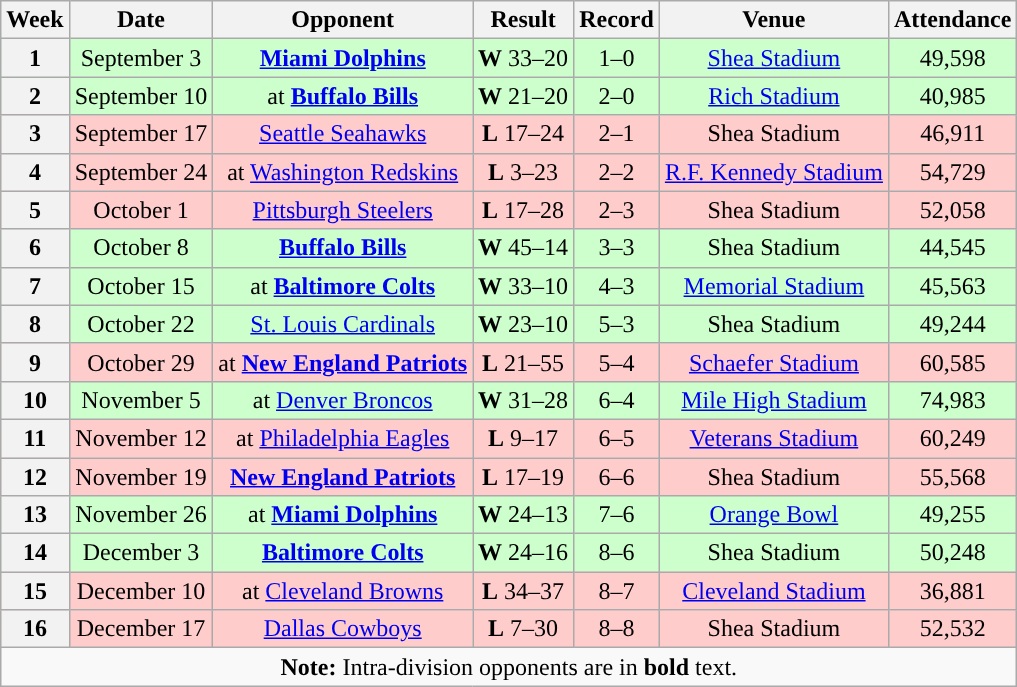<table class="wikitable" style="text-align:center">
<tr>
<th>Week</th>
<th>Date</th>
<th>Opponent</th>
<th>Result</th>
<th>Record</th>
<th>Venue</th>
<th>Attendance</th>
</tr>
<tr style="background:#cfc">
<th>1</th>
<td>September 3</td>
<td><strong><a href='#'>Miami Dolphins</a></strong></td>
<td><strong>W</strong> 33–20</td>
<td>1–0</td>
<td><a href='#'>Shea Stadium</a></td>
<td>49,598</td>
</tr>
<tr style="background:#cfc">
<th>2</th>
<td>September 10</td>
<td>at <strong><a href='#'>Buffalo Bills</a></strong></td>
<td><strong>W</strong> 21–20</td>
<td>2–0</td>
<td><a href='#'>Rich Stadium</a></td>
<td>40,985</td>
</tr>
<tr style="background:#fcc">
<th>3</th>
<td>September 17</td>
<td><a href='#'>Seattle Seahawks</a></td>
<td><strong>L</strong> 17–24</td>
<td>2–1</td>
<td>Shea Stadium</td>
<td>46,911</td>
</tr>
<tr style="background:#fcc">
<th>4</th>
<td>September 24</td>
<td>at <a href='#'>Washington Redskins</a></td>
<td><strong>L</strong> 3–23</td>
<td>2–2</td>
<td><a href='#'>R.F. Kennedy Stadium</a></td>
<td>54,729</td>
</tr>
<tr style="background:#fcc">
<th>5</th>
<td>October 1</td>
<td><a href='#'>Pittsburgh Steelers</a></td>
<td><strong>L</strong> 17–28</td>
<td>2–3</td>
<td>Shea Stadium</td>
<td>52,058</td>
</tr>
<tr style="background:#cfc">
<th>6</th>
<td>October 8</td>
<td><strong><a href='#'>Buffalo Bills</a></strong></td>
<td><strong>W</strong> 45–14</td>
<td>3–3</td>
<td>Shea Stadium</td>
<td>44,545</td>
</tr>
<tr style="background:#cfc">
<th>7</th>
<td>October 15</td>
<td>at <strong><a href='#'>Baltimore Colts</a></strong></td>
<td><strong>W</strong> 33–10</td>
<td>4–3</td>
<td><a href='#'>Memorial Stadium</a></td>
<td>45,563</td>
</tr>
<tr style="background:#cfc">
<th>8</th>
<td>October 22</td>
<td><a href='#'>St. Louis Cardinals</a></td>
<td><strong>W</strong> 23–10</td>
<td>5–3</td>
<td>Shea Stadium</td>
<td>49,244</td>
</tr>
<tr style="background:#fcc">
<th>9</th>
<td>October 29</td>
<td>at <strong><a href='#'>New England Patriots</a></strong></td>
<td><strong>L</strong> 21–55</td>
<td>5–4</td>
<td><a href='#'>Schaefer Stadium</a></td>
<td>60,585</td>
</tr>
<tr style="background:#cfc">
<th>10</th>
<td>November 5</td>
<td>at <a href='#'>Denver Broncos</a></td>
<td><strong>W</strong> 31–28</td>
<td>6–4</td>
<td><a href='#'>Mile High Stadium</a></td>
<td>74,983</td>
</tr>
<tr style="background:#fcc">
<th>11</th>
<td>November 12</td>
<td>at <a href='#'>Philadelphia Eagles</a></td>
<td><strong>L</strong> 9–17</td>
<td>6–5</td>
<td><a href='#'>Veterans Stadium</a></td>
<td>60,249</td>
</tr>
<tr style="background:#fcc">
<th>12</th>
<td>November 19</td>
<td><strong><a href='#'>New England Patriots</a></strong></td>
<td><strong>L</strong> 17–19</td>
<td>6–6</td>
<td>Shea Stadium</td>
<td>55,568</td>
</tr>
<tr style="background:#cfc">
<th>13</th>
<td>November 26</td>
<td>at <strong><a href='#'>Miami Dolphins</a></strong></td>
<td><strong>W</strong> 24–13</td>
<td>7–6</td>
<td><a href='#'>Orange Bowl</a></td>
<td>49,255</td>
</tr>
<tr style="background:#cfc">
<th>14</th>
<td>December 3</td>
<td><strong><a href='#'>Baltimore Colts</a></strong></td>
<td><strong>W</strong> 24–16</td>
<td>8–6</td>
<td>Shea Stadium</td>
<td>50,248</td>
</tr>
<tr style="background:#fcc">
<th>15</th>
<td>December 10</td>
<td>at <a href='#'>Cleveland Browns</a></td>
<td><strong>L</strong> 34–37 </td>
<td>8–7</td>
<td><a href='#'>Cleveland Stadium</a></td>
<td>36,881</td>
</tr>
<tr style="background:#fcc">
<th>16</th>
<td>December 17</td>
<td><a href='#'>Dallas Cowboys</a></td>
<td><strong>L</strong> 7–30</td>
<td>8–8</td>
<td>Shea Stadium</td>
<td>52,532</td>
</tr>
<tr>
<td colspan="8"><strong>Note:</strong> Intra-division opponents are in <strong>bold</strong> text.</td>
</tr>
</table>
